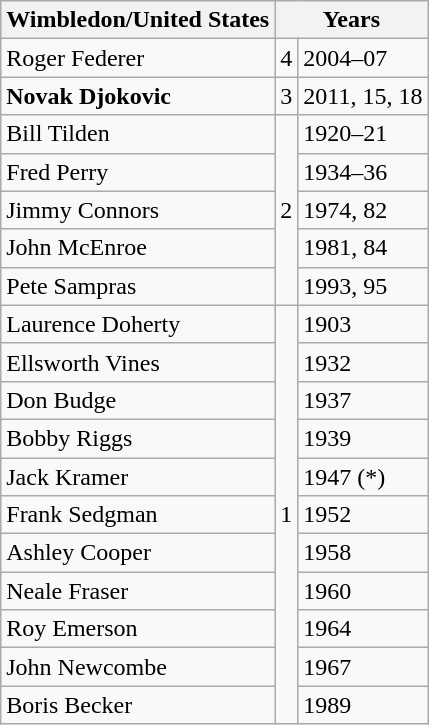<table class=wikitable style="display:inline-table;">
<tr>
<th>Wimbledon/United States</th>
<th colspan=2>Years</th>
</tr>
<tr>
<td> Roger Federer</td>
<td>4</td>
<td>2004–07</td>
</tr>
<tr>
<td> <strong>Novak Djokovic</strong></td>
<td>3</td>
<td>2011, 15, 18</td>
</tr>
<tr>
<td> Bill Tilden</td>
<td rowspan=5>2</td>
<td>1920–21</td>
</tr>
<tr>
<td> Fred Perry</td>
<td>1934–36</td>
</tr>
<tr>
<td> Jimmy Connors</td>
<td>1974, 82</td>
</tr>
<tr>
<td> John McEnroe</td>
<td>1981, 84</td>
</tr>
<tr>
<td> Pete Sampras</td>
<td>1993, 95</td>
</tr>
<tr>
<td> Laurence Doherty</td>
<td rowspan=11>1</td>
<td>1903</td>
</tr>
<tr>
<td> Ellsworth Vines</td>
<td>1932</td>
</tr>
<tr>
<td> Don Budge</td>
<td>1937</td>
</tr>
<tr>
<td> Bobby Riggs</td>
<td>1939</td>
</tr>
<tr>
<td> Jack Kramer</td>
<td>1947 (*)</td>
</tr>
<tr>
<td> Frank Sedgman</td>
<td>1952</td>
</tr>
<tr>
<td> Ashley Cooper</td>
<td>1958</td>
</tr>
<tr>
<td> Neale Fraser</td>
<td>1960</td>
</tr>
<tr>
<td> Roy Emerson</td>
<td>1964</td>
</tr>
<tr>
<td> John Newcombe</td>
<td>1967</td>
</tr>
<tr>
<td> Boris Becker</td>
<td>1989</td>
</tr>
</table>
